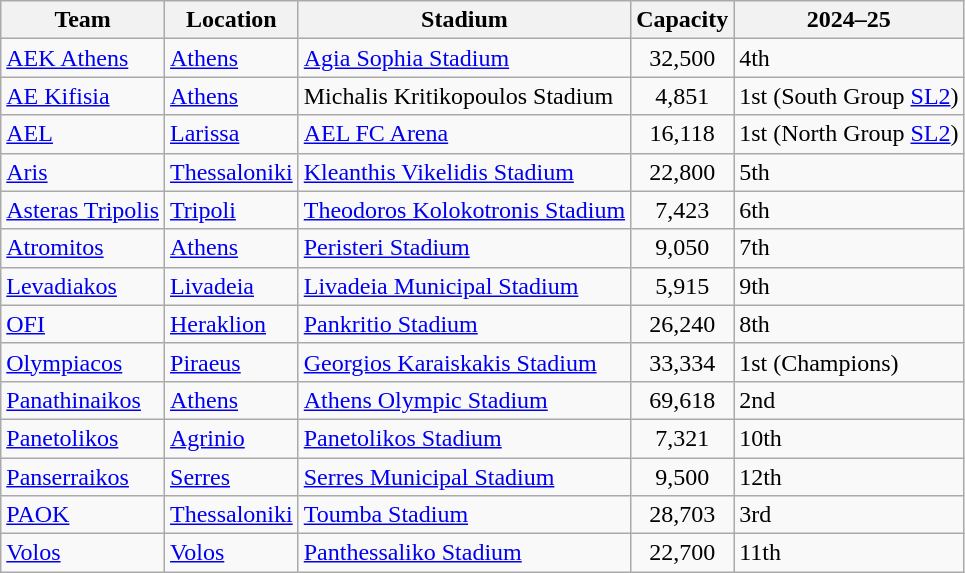<table class="wikitable sortable" style="text-align: left;">
<tr>
<th>Team</th>
<th>Location</th>
<th>Stadium</th>
<th>Capacity</th>
<th data-sort-type="number">2024–25</th>
</tr>
<tr>
<td><a href='#'>AEK Athens</a></td>
<td><a href='#'>Athens</a> </td>
<td><a href='#'>Agia Sophia Stadium</a></td>
<td align="center">32,500</td>
<td>4th</td>
</tr>
<tr>
<td><a href='#'>AE Kifisia</a></td>
<td><a href='#'>Athens</a> </td>
<td>Michalis Kritikopoulos Stadium</td>
<td align="center">4,851</td>
<td>1st (South Group <a href='#'>SL2</a>)</td>
</tr>
<tr>
<td><a href='#'>AEL</a></td>
<td><a href='#'>Larissa</a></td>
<td><a href='#'>AEL FC Arena</a></td>
<td align="center">16,118</td>
<td>1st (North Group <a href='#'>SL2</a>)</td>
</tr>
<tr>
<td><a href='#'>Aris</a></td>
<td><a href='#'>Thessaloniki</a> </td>
<td><a href='#'>Kleanthis Vikelidis Stadium</a></td>
<td align="center">22,800</td>
<td>5th</td>
</tr>
<tr>
<td><a href='#'>Asteras Tripolis</a></td>
<td><a href='#'>Tripoli</a></td>
<td><a href='#'>Theodoros Kolokotronis Stadium</a></td>
<td align="center">7,423</td>
<td>6th</td>
</tr>
<tr>
<td><a href='#'>Atromitos</a></td>
<td><a href='#'>Athens</a> </td>
<td><a href='#'>Peristeri Stadium</a></td>
<td align="center">9,050</td>
<td>7th</td>
</tr>
<tr>
<td><a href='#'>Levadiakos</a></td>
<td><a href='#'>Livadeia</a></td>
<td><a href='#'>Livadeia Municipal Stadium</a></td>
<td align="center">5,915</td>
<td>9th</td>
</tr>
<tr>
<td><a href='#'>OFI</a></td>
<td><a href='#'>Heraklion</a></td>
<td><a href='#'>Pankritio Stadium</a></td>
<td align="center">26,240</td>
<td>8th</td>
</tr>
<tr>
<td><a href='#'>Olympiacos</a></td>
<td><a href='#'>Piraeus</a></td>
<td><a href='#'>Georgios Karaiskakis Stadium</a></td>
<td align="center">33,334</td>
<td>1st (Champions)</td>
</tr>
<tr>
<td><a href='#'>Panathinaikos</a></td>
<td><a href='#'>Athens</a> </td>
<td><a href='#'>Athens Olympic Stadium</a></td>
<td align="center">69,618</td>
<td>2nd</td>
</tr>
<tr>
<td><a href='#'>Panetolikos</a></td>
<td><a href='#'>Agrinio</a></td>
<td><a href='#'>Panetolikos Stadium</a></td>
<td align="center">7,321</td>
<td>10th</td>
</tr>
<tr>
<td><a href='#'>Panserraikos</a></td>
<td><a href='#'>Serres</a></td>
<td><a href='#'>Serres Municipal Stadium</a></td>
<td align="center">9,500</td>
<td>12th</td>
</tr>
<tr>
<td><a href='#'>PAOK</a></td>
<td><a href='#'>Thessaloniki</a> </td>
<td><a href='#'>Toumba Stadium</a></td>
<td align="center">28,703</td>
<td>3rd</td>
</tr>
<tr>
<td><a href='#'>Volos</a></td>
<td><a href='#'>Volos</a></td>
<td><a href='#'>Panthessaliko Stadium</a></td>
<td align="center">22,700</td>
<td>11th</td>
</tr>
</table>
